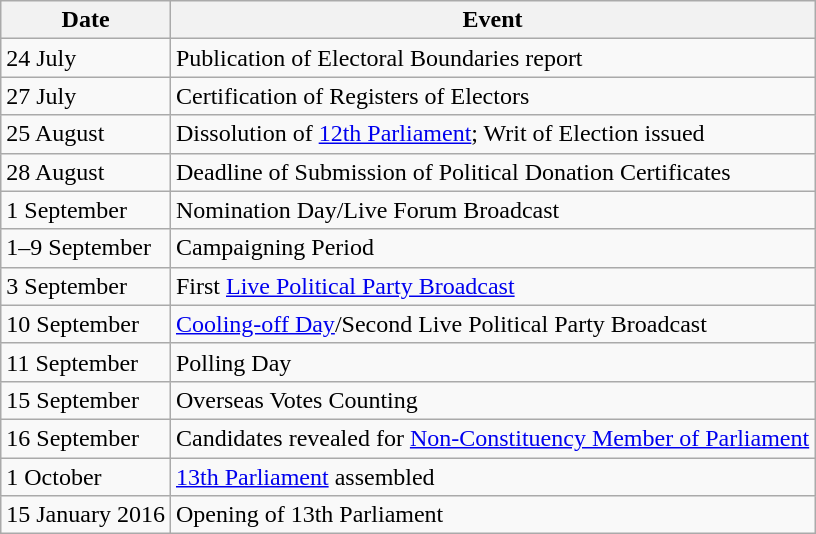<table class="wikitable">
<tr>
<th>Date</th>
<th>Event</th>
</tr>
<tr>
<td>24 July</td>
<td>Publication of Electoral Boundaries report</td>
</tr>
<tr>
<td>27 July</td>
<td>Certification of Registers of Electors</td>
</tr>
<tr>
<td>25 August</td>
<td>Dissolution of <a href='#'>12th Parliament</a>; Writ of Election issued</td>
</tr>
<tr>
<td>28 August</td>
<td>Deadline of Submission of Political Donation Certificates</td>
</tr>
<tr>
<td>1 September</td>
<td>Nomination Day/Live Forum Broadcast</td>
</tr>
<tr>
<td>1–9 September</td>
<td>Campaigning Period</td>
</tr>
<tr>
<td>3 September</td>
<td>First <a href='#'>Live Political Party Broadcast</a></td>
</tr>
<tr>
<td>10 September</td>
<td><a href='#'>Cooling-off Day</a>/Second Live Political Party Broadcast</td>
</tr>
<tr>
<td>11 September</td>
<td>Polling Day</td>
</tr>
<tr>
<td>15 September</td>
<td>Overseas Votes Counting</td>
</tr>
<tr>
<td>16 September</td>
<td>Candidates revealed for <a href='#'>Non-Constituency Member of Parliament</a></td>
</tr>
<tr>
<td>1 October</td>
<td><a href='#'>13th Parliament</a> assembled</td>
</tr>
<tr>
<td>15 January 2016</td>
<td>Opening of 13th Parliament</td>
</tr>
</table>
